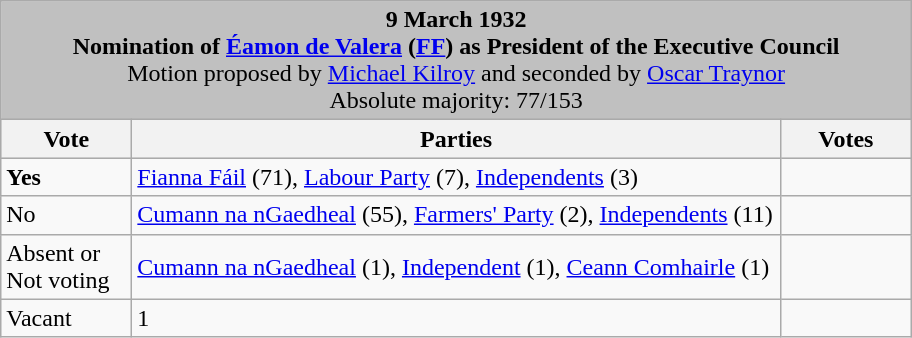<table class="wikitable">
<tr>
<td colspan="3" bgcolor="#C0C0C0" align=center><strong>9 March 1932<br>Nomination of <a href='#'>Éamon de Valera</a> (<a href='#'>FF</a>) as President of the Executive Council</strong><br>Motion proposed by <a href='#'>Michael Kilroy</a> and seconded by <a href='#'>Oscar Traynor</a><br>Absolute majority: 77/153</td>
</tr>
<tr bgcolor="#D8D8D8">
<th width=80px>Vote</th>
<th width=425px>Parties</th>
<th width=80px>Votes</th>
</tr>
<tr>
<td> <strong>Yes</strong></td>
<td><a href='#'>Fianna Fáil</a> (71), <a href='#'>Labour Party</a> (7), <a href='#'>Independents</a> (3)</td>
<td></td>
</tr>
<tr>
<td>No</td>
<td><a href='#'>Cumann na nGaedheal</a> (55), <a href='#'>Farmers' Party</a> (2), <a href='#'>Independents</a> (11)</td>
<td></td>
</tr>
<tr>
<td>Absent or<br>Not voting</td>
<td><a href='#'>Cumann na nGaedheal</a> (1), <a href='#'>Independent</a> (1), <a href='#'>Ceann Comhairle</a> (1)</td>
<td></td>
</tr>
<tr>
<td>Vacant</td>
<td>1</td>
<td></td>
</tr>
</table>
